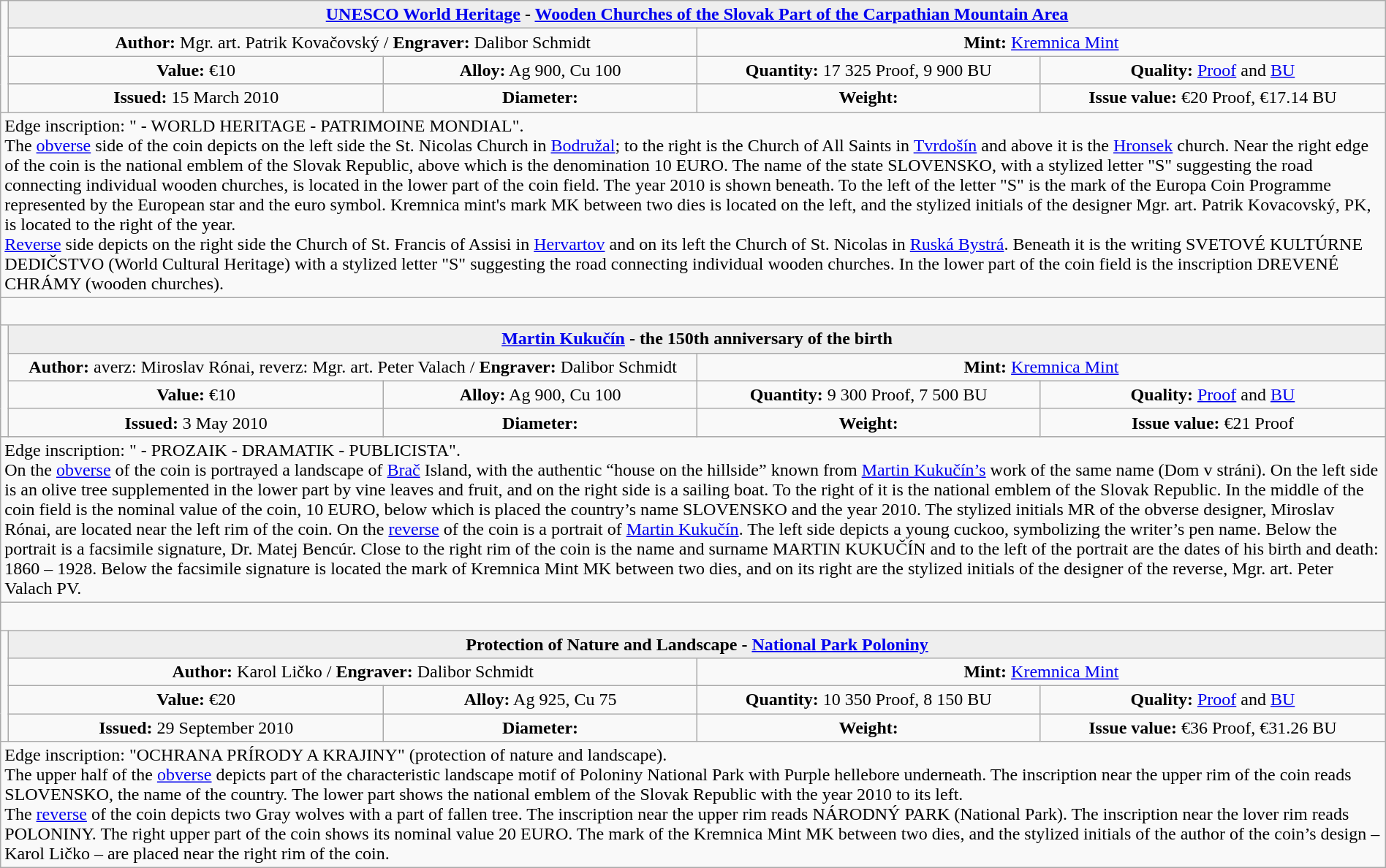<table class="wikitable" style="width:100%;">
<tr>
<td rowspan="4"  style="white-space:nowrap; width:330px; text-align:center;"></td>
<th colspan="4"  style="text-align:center; background:#eee;"><a href='#'>UNESCO World Heritage</a> - <a href='#'>Wooden Churches of the Slovak Part of the Carpathian Mountain Area</a></th>
</tr>
<tr>
<td colspan="2"  style="width:50%; text-align:center;"><strong>Author:</strong> Mgr. art. Patrik Kovačovský / <strong>Engraver:</strong> Dalibor Schmidt</td>
<td colspan="2"  style="width:50%; text-align:center;"><strong>Mint:</strong> <a href='#'>Kremnica Mint</a></td>
</tr>
<tr>
<td align=center><strong>Value:</strong> €10</td>
<td align=center><strong>Alloy:</strong> Ag 900, Cu 100</td>
<td align=center><strong>Quantity:</strong> 17 325 Proof, 9 900 BU</td>
<td align=center><strong>Quality:</strong> <a href='#'>Proof</a> and <a href='#'>BU</a></td>
</tr>
<tr>
<td align=center><strong>Issued:</strong> 15 March 2010</td>
<td align=center><strong>Diameter:</strong> </td>
<td align=center><strong>Weight:</strong> </td>
<td align=center><strong>Issue value:</strong> €20 Proof, €17.14 BU</td>
</tr>
<tr>
<td colspan="5" style="text-align:left;">Edge inscription: " - WORLD HERITAGE - PATRIMOINE MONDIAL".<br>The <a href='#'>obverse</a> side of the coin depicts on the left side the St. Nicolas Church in <a href='#'>Bodružal</a>; to the right is the Church of All Saints in <a href='#'>Tvrdošín</a> and above it is the <a href='#'>Hronsek</a> church. Near the right edge of the coin is the national emblem of the Slovak Republic, above which is the denomination 10 EURO. The name of the state SLOVENSKO, with a stylized letter "S" suggesting the road connecting individual wooden churches, is located in the lower part of the coin field. The year 2010 is shown beneath. To the left of the letter "S" is the mark of the Europa Coin Programme represented by the European star and the euro symbol. Kremnica mint's mark MK between two dies is located on the left, and the stylized initials of the designer Mgr. art. Patrik Kovacovský, PK, is located to the right of the year.<br><a href='#'>Reverse</a> side depicts on the right side the Church of St. Francis of Assisi in <a href='#'>Hervartov</a> and on its left the Church of St. Nicolas in <a href='#'>Ruská Bystrá</a>. Beneath it is the writing SVETOVÉ KULTÚRNE DEDIČSTVO (World Cultural Heritage) with a stylized letter "S" suggesting the road connecting individual wooden churches. In the lower part of the coin field is the inscription DREVENÉ CHRÁMY (wooden churches).</td>
</tr>
<tr>
<td colspan="5"> </td>
</tr>
<tr>
<td rowspan="4"  style="white-space:nowrap; width:330px; text-align:center;"></td>
<th colspan="4"  style="text-align:center; background:#eee;"><a href='#'>Martin Kukučín</a> - the 150th anniversary of the birth</th>
</tr>
<tr>
<td colspan="2"  style="width:50%; text-align:center;"><strong>Author:</strong> averz: Miroslav Rónai, reverz: Mgr. art. Peter Valach / <strong>Engraver:</strong> Dalibor Schmidt</td>
<td colspan="2"  style="width:50%; text-align:center;"><strong>Mint:</strong> <a href='#'>Kremnica Mint</a></td>
</tr>
<tr>
<td align=center><strong>Value:</strong> €10</td>
<td align=center><strong>Alloy:</strong> Ag 900, Cu 100</td>
<td align=center><strong>Quantity:</strong> 9 300 Proof, 7 500 BU</td>
<td align=center><strong>Quality:</strong> <a href='#'>Proof</a> and <a href='#'>BU</a></td>
</tr>
<tr>
<td align=center><strong>Issued:</strong> 3 May 2010</td>
<td align=center><strong>Diameter:</strong> </td>
<td align=center><strong>Weight:</strong> </td>
<td align=center><strong>Issue value:</strong> €21 Proof</td>
</tr>
<tr>
<td colspan="5" style="text-align:left;">Edge inscription: " - PROZAIK - DRAMATIK - PUBLICISTA".<br>On the <a href='#'>obverse</a> of the coin is portrayed a landscape of <a href='#'>Brač</a> Island, with the authentic “house on the hillside” known from <a href='#'>Martin Kukučín’s</a> work of the same name (Dom v stráni). On the left side is an olive tree supplemented in the lower part by vine leaves and fruit, and on the right side is a sailing boat. To the right of it is the national emblem of the Slovak Republic. In the middle of the coin field is the nominal value of the coin, 10 EURO, below which is placed the country’s name SLOVENSKO and the year 2010. The stylized initials MR of the obverse designer, Miroslav Rónai, are located near the left rim of the coin.
On the <a href='#'>reverse</a> of the coin is a portrait of <a href='#'>Martin Kukučín</a>. The left side depicts a young cuckoo, symbolizing the writer’s pen name. Below the portrait is a facsimile signature, Dr. Matej Bencúr. Close to the right rim of the coin is the name and surname MARTIN KUKUČÍN and to the left of the portrait are the dates of his birth and death: 1860 – 1928. Below the facsimile signature is located the mark of Kremnica Mint MK between two dies, and on its right are the stylized initials of the designer of the reverse, Mgr. art. Peter Valach PV.</td>
</tr>
<tr>
<td colspan="5"> </td>
</tr>
<tr>
<td rowspan="4"  style="white-space:nowrap; width:330px; text-align:center;"></td>
<th colspan="4"  style="text-align:center; background:#eee;">Protection of Nature and Landscape - <a href='#'>National Park Poloniny</a></th>
</tr>
<tr>
<td colspan="2"  style="width:50%; text-align:center;"><strong>Author:</strong> Karol Ličko / <strong>Engraver:</strong> Dalibor Schmidt</td>
<td colspan="2"  style="width:50%; text-align:center;"><strong>Mint:</strong> <a href='#'>Kremnica Mint</a></td>
</tr>
<tr>
<td align=center><strong>Value:</strong> €20</td>
<td align=center><strong>Alloy:</strong> Ag 925, Cu 75</td>
<td align=center><strong>Quantity:</strong> 10 350 Proof, 8 150 BU</td>
<td align=center><strong>Quality:</strong> <a href='#'>Proof</a> and <a href='#'>BU</a></td>
</tr>
<tr>
<td align=center><strong>Issued:</strong> 29 September 2010</td>
<td align=center><strong>Diameter:</strong> </td>
<td align=center><strong>Weight:</strong> </td>
<td align=center><strong>Issue value:</strong> €36 Proof, €31.26 BU</td>
</tr>
<tr>
<td colspan="5" style="text-align:left;">Edge inscription: "OCHRANA PRÍRODY A KRAJINY" (protection of nature and landscape).<br>The upper half of the <a href='#'>obverse</a> depicts part of the characteristic landscape motif of Poloniny National Park with Purple hellebore underneath. The inscription near the upper rim of the coin reads SLOVENSKO, the name of the country. The lower part shows the national emblem of the Slovak Republic with the year 2010 to its left.<br>The <a href='#'>reverse</a> of the coin depicts two Gray wolves with a part of fallen tree. The inscription near the upper rim reads NÁRODNÝ PARK (National Park). The inscription near the lover rim reads POLONINY. The right upper part of the coin shows its nominal value 20 EURO. The mark of the Kremnica Mint MK between two dies, and the stylized initials of the author of the coin’s design – Karol Ličko – are placed near the right rim of the coin.</td>
</tr>
</table>
